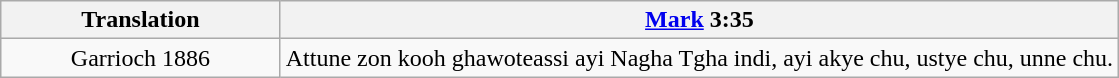<table class="wikitable">
<tr>
<th style="width:25%;">Translation</th>
<th><a href='#'>Mark</a> 3:35</th>
</tr>
<tr>
<td style="text-align:center;">Garrioch 1886</td>
<td>Attune zon kooh ghawoteassi ayi Nagha Tgha indi, ayi akye chu, ustye chu, unne chu.</td>
</tr>
</table>
